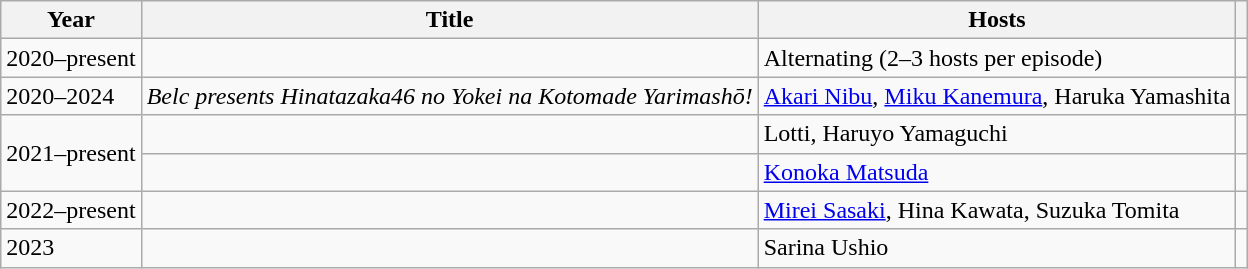<table class="wikitable sortable">
<tr>
<th>Year</th>
<th>Title</th>
<th>Hosts</th>
<th class="unsortable"></th>
</tr>
<tr>
<td>2020–present</td>
<td></td>
<td>Alternating (2–3 hosts per episode)</td>
<td></td>
</tr>
<tr>
<td>2020–2024</td>
<td><em>Belc presents Hinatazaka46 no Yokei na Kotomade Yarimashō!</em></td>
<td><a href='#'>Akari Nibu</a>, <a href='#'>Miku Kanemura</a>, Haruka Yamashita</td>
<td></td>
</tr>
<tr>
<td rowspan="2">2021–present</td>
<td></td>
<td>Lotti, Haruyo Yamaguchi</td>
<td></td>
</tr>
<tr>
<td></td>
<td><a href='#'>Konoka Matsuda</a></td>
<td></td>
</tr>
<tr>
<td>2022–present</td>
<td></td>
<td><a href='#'>Mirei Sasaki</a>, Hina Kawata, Suzuka Tomita</td>
<td></td>
</tr>
<tr>
<td>2023</td>
<td></td>
<td>Sarina Ushio</td>
<td></td>
</tr>
</table>
